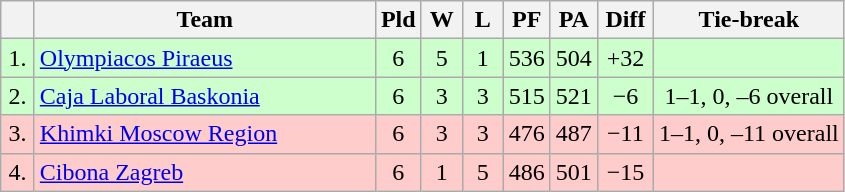<table class="wikitable" style="text-align:center">
<tr>
<th width=15></th>
<th width=220>Team</th>
<th width=20>Pld</th>
<th width=20>W</th>
<th width=20>L</th>
<th width=20>PF</th>
<th width=20>PA</th>
<th width=30>Diff</th>
<th>Tie-break</th>
</tr>
<tr style="background: #ccffcc;">
<td>1.</td>
<td align=left> <a href='#'>Olympiacos Piraeus</a></td>
<td>6</td>
<td>5</td>
<td>1</td>
<td>536</td>
<td>504</td>
<td>+32</td>
<td></td>
</tr>
<tr style="background: #ccffcc;">
<td>2.</td>
<td align=left> <a href='#'>Caja Laboral Baskonia</a></td>
<td>6</td>
<td>3</td>
<td>3</td>
<td>515</td>
<td>521</td>
<td>−6</td>
<td>1–1, 0, –6 overall</td>
</tr>
<tr style="background: #ffcccc;">
<td>3.</td>
<td align=left> <a href='#'>Khimki Moscow Region</a></td>
<td>6</td>
<td>3</td>
<td>3</td>
<td>476</td>
<td>487</td>
<td>−11</td>
<td>1–1, 0, –11 overall</td>
</tr>
<tr style="background: #ffcccc;">
<td>4.</td>
<td align=left> <a href='#'>Cibona Zagreb</a></td>
<td>6</td>
<td>1</td>
<td>5</td>
<td>486</td>
<td>501</td>
<td>−15</td>
<td></td>
</tr>
</table>
